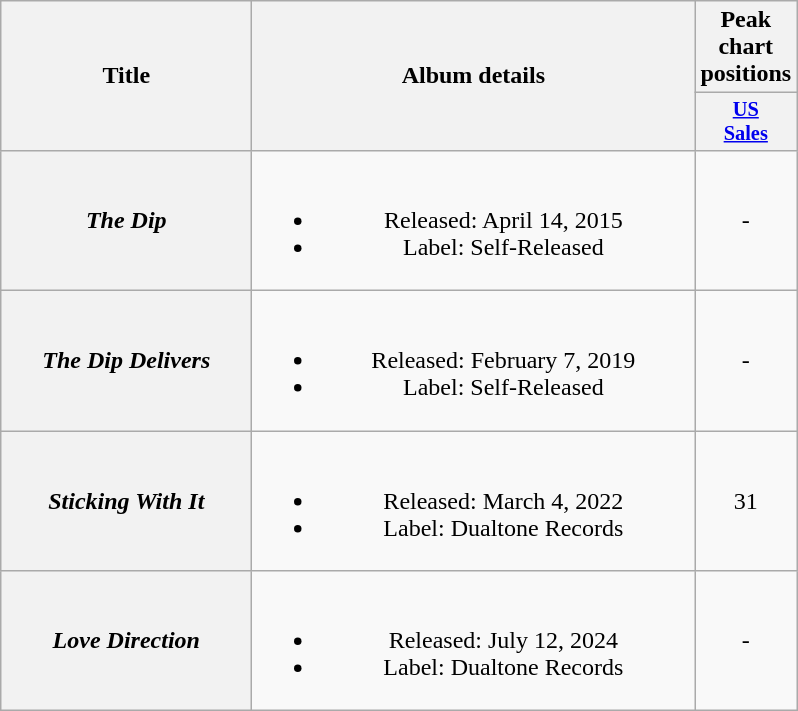<table class="wikitable plainrowheaders" style="text-align:center;">
<tr>
<th scope="col" rowspan="2" style="width:10em;">Title</th>
<th scope="col" rowspan="2" style="width:18em;">Album details</th>
<th scope="col" colspan="1">Peak chart positions</th>
</tr>
<tr>
<th scope="col" style="width:3em;font-size:85%;"><a href='#'>US<br>Sales</a><br></th>
</tr>
<tr>
<th scope="row"><em>The Dip</em></th>
<td><br><ul><li>Released: April 14, 2015</li><li>Label: Self-Released</li></ul></td>
<td>-</td>
</tr>
<tr>
<th scope="row"><em>The Dip Delivers</em></th>
<td><br><ul><li>Released: February 7, 2019</li><li>Label: Self-Released</li></ul></td>
<td>-</td>
</tr>
<tr>
<th scope="row"><em>Sticking With It</em></th>
<td><br><ul><li>Released: March 4, 2022</li><li>Label: Dualtone Records</li></ul></td>
<td>31</td>
</tr>
<tr>
<th scope="row"><em>Love Direction</em></th>
<td><br><ul><li>Released: July 12, 2024</li><li>Label: Dualtone Records</li></ul></td>
<td>-</td>
</tr>
</table>
